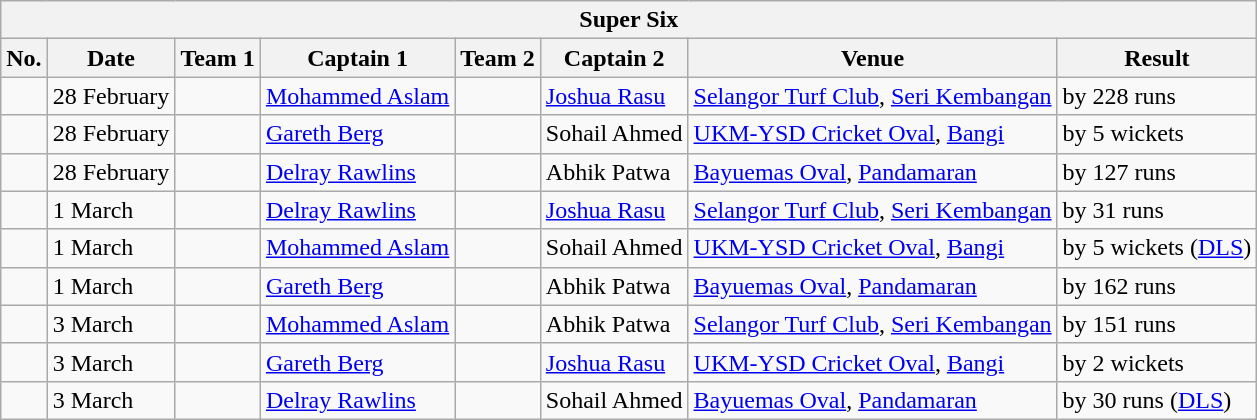<table class="wikitable">
<tr>
<th colspan="9">Super Six</th>
</tr>
<tr>
<th>No.</th>
<th>Date</th>
<th>Team 1</th>
<th>Captain 1</th>
<th>Team 2</th>
<th>Captain 2</th>
<th>Venue</th>
<th>Result</th>
</tr>
<tr>
<td></td>
<td>28 February</td>
<td></td>
<td><a href='#'>Mohammed Aslam</a></td>
<td></td>
<td><a href='#'>Joshua Rasu</a></td>
<td><a href='#'>Selangor Turf Club</a>, <a href='#'>Seri Kembangan</a></td>
<td> by 228 runs</td>
</tr>
<tr>
<td></td>
<td>28 February</td>
<td></td>
<td><a href='#'>Gareth Berg</a></td>
<td></td>
<td>Sohail Ahmed</td>
<td><a href='#'>UKM-YSD Cricket Oval</a>, <a href='#'>Bangi</a></td>
<td> by 5 wickets</td>
</tr>
<tr>
<td></td>
<td>28 February</td>
<td></td>
<td><a href='#'>Delray Rawlins</a></td>
<td></td>
<td>Abhik Patwa</td>
<td><a href='#'>Bayuemas Oval</a>, <a href='#'>Pandamaran</a></td>
<td> by 127 runs</td>
</tr>
<tr>
<td></td>
<td>1 March</td>
<td></td>
<td><a href='#'>Delray Rawlins</a></td>
<td></td>
<td><a href='#'>Joshua Rasu</a></td>
<td><a href='#'>Selangor Turf Club</a>, <a href='#'>Seri Kembangan</a></td>
<td> by 31 runs</td>
</tr>
<tr>
<td></td>
<td>1 March</td>
<td></td>
<td><a href='#'>Mohammed Aslam</a></td>
<td></td>
<td>Sohail Ahmed</td>
<td><a href='#'>UKM-YSD Cricket Oval</a>, <a href='#'>Bangi</a></td>
<td> by 5 wickets (<a href='#'>DLS</a>)</td>
</tr>
<tr>
<td></td>
<td>1 March</td>
<td></td>
<td><a href='#'>Gareth Berg</a></td>
<td></td>
<td>Abhik Patwa</td>
<td><a href='#'>Bayuemas Oval</a>, <a href='#'>Pandamaran</a></td>
<td> by 162 runs</td>
</tr>
<tr>
<td></td>
<td>3 March</td>
<td></td>
<td><a href='#'>Mohammed Aslam</a></td>
<td></td>
<td>Abhik Patwa</td>
<td><a href='#'>Selangor Turf Club</a>, <a href='#'>Seri Kembangan</a></td>
<td> by 151 runs</td>
</tr>
<tr>
<td></td>
<td>3 March</td>
<td></td>
<td><a href='#'>Gareth Berg</a></td>
<td></td>
<td><a href='#'>Joshua Rasu</a></td>
<td><a href='#'>UKM-YSD Cricket Oval</a>, <a href='#'>Bangi</a></td>
<td> by 2 wickets</td>
</tr>
<tr>
<td></td>
<td>3 March</td>
<td></td>
<td><a href='#'>Delray Rawlins</a></td>
<td></td>
<td>Sohail Ahmed</td>
<td><a href='#'>Bayuemas Oval</a>, <a href='#'>Pandamaran</a></td>
<td> by 30 runs (<a href='#'>DLS</a>)</td>
</tr>
</table>
